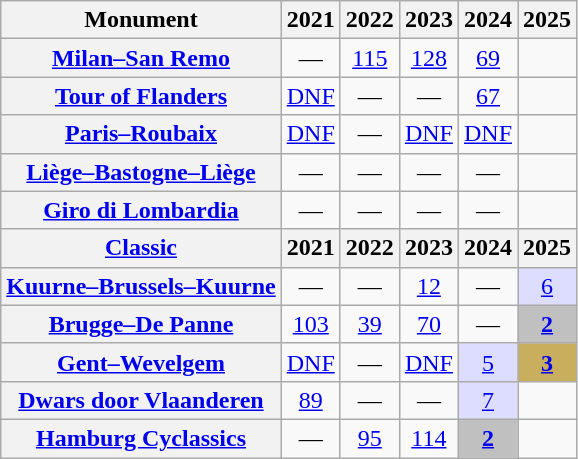<table class="wikitable plainrowheaders">
<tr>
<th>Monument</th>
<th scope="col">2021</th>
<th scope="col">2022</th>
<th scope="col">2023</th>
<th scope="col">2024</th>
<th scope="col">2025</th>
</tr>
<tr style="text-align:center;">
<th scope="row"><a href='#'>Milan–San Remo</a></th>
<td>—</td>
<td><a href='#'>115</a></td>
<td><a href='#'>128</a></td>
<td><a href='#'>69</a></td>
<td></td>
</tr>
<tr style="text-align:center;">
<th scope="row"><a href='#'>Tour of Flanders</a></th>
<td><a href='#'>DNF</a></td>
<td>—</td>
<td>—</td>
<td><a href='#'>67</a></td>
<td></td>
</tr>
<tr style="text-align:center;">
<th scope="row"><a href='#'>Paris–Roubaix</a></th>
<td><a href='#'>DNF</a></td>
<td>—</td>
<td><a href='#'>DNF</a></td>
<td><a href='#'>DNF</a></td>
<td></td>
</tr>
<tr style="text-align:center;">
<th scope="row"><a href='#'>Liège–Bastogne–Liège</a></th>
<td>—</td>
<td>—</td>
<td>—</td>
<td>—</td>
<td></td>
</tr>
<tr style="text-align:center;">
<th scope="row"><a href='#'>Giro di Lombardia</a></th>
<td>—</td>
<td>—</td>
<td>—</td>
<td>—</td>
<td></td>
</tr>
<tr>
<th><a href='#'>Classic</a></th>
<th scope="col">2021</th>
<th scope="col">2022</th>
<th scope="col">2023</th>
<th scope="col">2024</th>
<th scope="col">2025</th>
</tr>
<tr style="text-align:center;">
<th scope="row"><a href='#'>Kuurne–Brussels–Kuurne</a></th>
<td>—</td>
<td>—</td>
<td><a href='#'>12</a></td>
<td>—</td>
<td style="background:#ddf;"><a href='#'>6</a></td>
</tr>
<tr style="text-align:center;">
<th scope="row"><a href='#'>Brugge–De Panne</a></th>
<td><a href='#'>103</a></td>
<td><a href='#'>39</a></td>
<td><a href='#'>70</a></td>
<td>—</td>
<td style="background:silver;"><a href='#'><strong>2</strong></a></td>
</tr>
<tr style="text-align:center;">
<th scope="row"><a href='#'>Gent–Wevelgem</a></th>
<td><a href='#'>DNF</a></td>
<td>—</td>
<td><a href='#'>DNF</a></td>
<td style="background:#ddf;"><a href='#'>5</a></td>
<td style="background:#C9AE5D;"><a href='#'><strong>3</strong></a></td>
</tr>
<tr style="text-align:center;">
<th scope="row"><a href='#'>Dwars door Vlaanderen</a></th>
<td><a href='#'>89</a></td>
<td>—</td>
<td>—</td>
<td style="background:#ddf;"><a href='#'>7</a></td>
<td></td>
</tr>
<tr style="text-align:center;">
<th scope="row"><a href='#'>Hamburg Cyclassics</a></th>
<td>—</td>
<td><a href='#'>95</a></td>
<td><a href='#'>114</a></td>
<td style="background:silver;"><a href='#'><strong>2</strong></a></td>
<td></td>
</tr>
</table>
